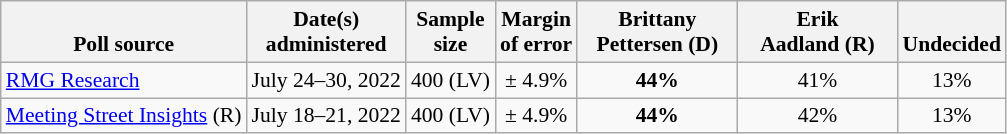<table class="wikitable" style="font-size:90%;text-align:center;">
<tr style="vertical-align:bottom">
<th>Poll source</th>
<th>Date(s)<br>administered</th>
<th>Sample<br>size</th>
<th>Margin<br>of error</th>
<th style="width:100px;">Brittany<br>Pettersen (D)</th>
<th style="width:100px;">Erik<br>Aadland (R)</th>
<th>Undecided</th>
</tr>
<tr>
<td style="text-align:left;"><a href='#'>RMG Research</a></td>
<td>July 24–30, 2022</td>
<td>400 (LV)</td>
<td>± 4.9%</td>
<td><strong>44%</strong></td>
<td>41%</td>
<td>13%</td>
</tr>
<tr>
<td style="text-align:left;"><a href='#'>Meeting Street Insights</a> (R)</td>
<td>July 18–21, 2022</td>
<td>400 (LV)</td>
<td>± 4.9%</td>
<td><strong>44%</strong></td>
<td>42%</td>
<td>13%</td>
</tr>
</table>
